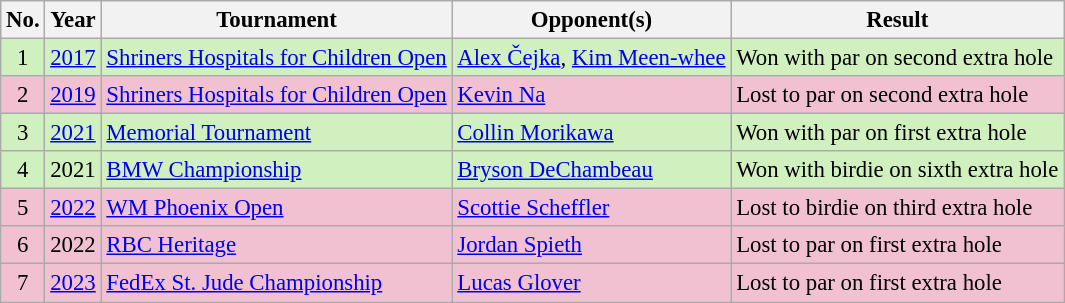<table class="wikitable" style="font-size:95%;">
<tr>
<th>No.</th>
<th>Year</th>
<th>Tournament</th>
<th>Opponent(s)</th>
<th>Result</th>
</tr>
<tr style="background:#D0F0C0;">
<td align=center>1</td>
<td><a href='#'>2017</a></td>
<td><a href='#'>Shriners Hospitals for Children Open</a></td>
<td> <a href='#'>Alex Čejka</a>,  <a href='#'>Kim Meen-whee</a></td>
<td>Won with par on second extra hole</td>
</tr>
<tr style="background:#F2C1D1;">
<td align=center>2</td>
<td><a href='#'>2019</a></td>
<td><a href='#'>Shriners Hospitals for Children Open</a></td>
<td> <a href='#'>Kevin Na</a></td>
<td>Lost to par on second extra hole</td>
</tr>
<tr style="background:#D0F0C0;">
<td align=center>3</td>
<td><a href='#'>2021</a></td>
<td><a href='#'>Memorial Tournament</a></td>
<td> <a href='#'>Collin Morikawa</a></td>
<td>Won with par on first extra hole</td>
</tr>
<tr style="background:#D0F0C0;">
<td align=center>4</td>
<td>2021</td>
<td><a href='#'>BMW Championship</a></td>
<td> <a href='#'>Bryson DeChambeau</a></td>
<td>Won with birdie on sixth extra hole</td>
</tr>
<tr style="background:#F2C1D1;">
<td align=center>5</td>
<td><a href='#'>2022</a></td>
<td><a href='#'>WM Phoenix Open</a></td>
<td> <a href='#'>Scottie Scheffler</a></td>
<td>Lost to birdie on third extra hole</td>
</tr>
<tr style="background:#F2C1D1;">
<td align=center>6</td>
<td>2022</td>
<td><a href='#'>RBC Heritage</a></td>
<td> <a href='#'>Jordan Spieth</a></td>
<td>Lost to par on first extra hole</td>
</tr>
<tr style="background:#F2C1D1;">
<td align=center>7</td>
<td><a href='#'>2023</a></td>
<td><a href='#'>FedEx St. Jude Championship</a></td>
<td> <a href='#'>Lucas Glover</a></td>
<td>Lost to par on first extra hole</td>
</tr>
</table>
